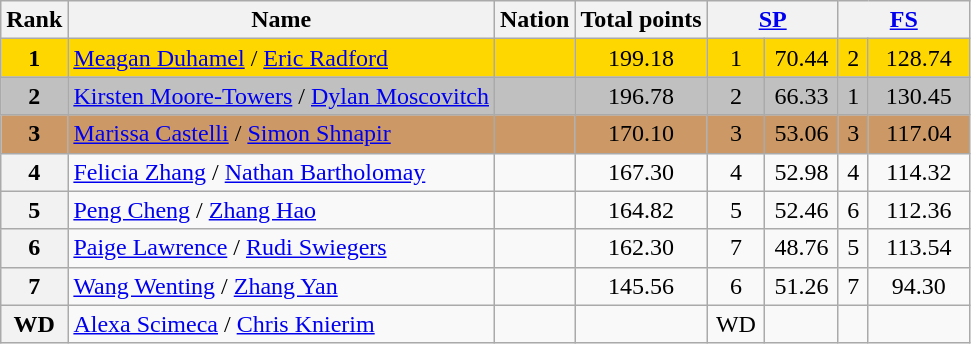<table class="wikitable sortable">
<tr>
<th>Rank</th>
<th>Name</th>
<th>Nation</th>
<th>Total points</th>
<th colspan="2" width="80px"><a href='#'>SP</a></th>
<th colspan="2" width="80px"><a href='#'>FS</a></th>
</tr>
<tr bgcolor="gold">
<td align="center"><strong>1</strong></td>
<td><a href='#'>Meagan Duhamel</a> / <a href='#'>Eric Radford</a></td>
<td></td>
<td align="center">199.18</td>
<td align="center">1</td>
<td align="center">70.44</td>
<td align="center">2</td>
<td align="center">128.74</td>
</tr>
<tr bgcolor="silver">
<td align="center"><strong>2</strong></td>
<td><a href='#'>Kirsten Moore-Towers</a> / <a href='#'>Dylan Moscovitch</a></td>
<td></td>
<td align="center">196.78</td>
<td align="center">2</td>
<td align="center">66.33</td>
<td align="center">1</td>
<td align="center">130.45</td>
</tr>
<tr bgcolor="cc9966">
<td align="center"><strong>3</strong></td>
<td><a href='#'>Marissa Castelli</a> / <a href='#'>Simon Shnapir</a></td>
<td></td>
<td align="center">170.10</td>
<td align="center">3</td>
<td align="center">53.06</td>
<td align="center">3</td>
<td align="center">117.04</td>
</tr>
<tr>
<th>4</th>
<td><a href='#'>Felicia Zhang</a> / <a href='#'>Nathan Bartholomay</a></td>
<td></td>
<td align="center">167.30</td>
<td align="center">4</td>
<td align="center">52.98</td>
<td align="center">4</td>
<td align="center">114.32</td>
</tr>
<tr>
<th>5</th>
<td><a href='#'>Peng Cheng</a> / <a href='#'>Zhang Hao</a></td>
<td></td>
<td align="center">164.82</td>
<td align="center">5</td>
<td align="center">52.46</td>
<td align="center">6</td>
<td align="center">112.36</td>
</tr>
<tr>
<th>6</th>
<td><a href='#'>Paige Lawrence</a> / <a href='#'>Rudi Swiegers</a></td>
<td></td>
<td align="center">162.30</td>
<td align="center">7</td>
<td align="center">48.76</td>
<td align="center">5</td>
<td align="center">113.54</td>
</tr>
<tr>
<th>7</th>
<td><a href='#'>Wang Wenting</a> / <a href='#'>Zhang Yan</a></td>
<td></td>
<td align="center">145.56</td>
<td align="center">6</td>
<td align="center">51.26</td>
<td align="center">7</td>
<td align="center">94.30</td>
</tr>
<tr>
<th>WD</th>
<td><a href='#'>Alexa Scimeca</a> / <a href='#'>Chris Knierim</a></td>
<td></td>
<td align="center"></td>
<td align="center">WD</td>
<td align="center"></td>
<td align="center"></td>
<td align="center"></td>
</tr>
</table>
